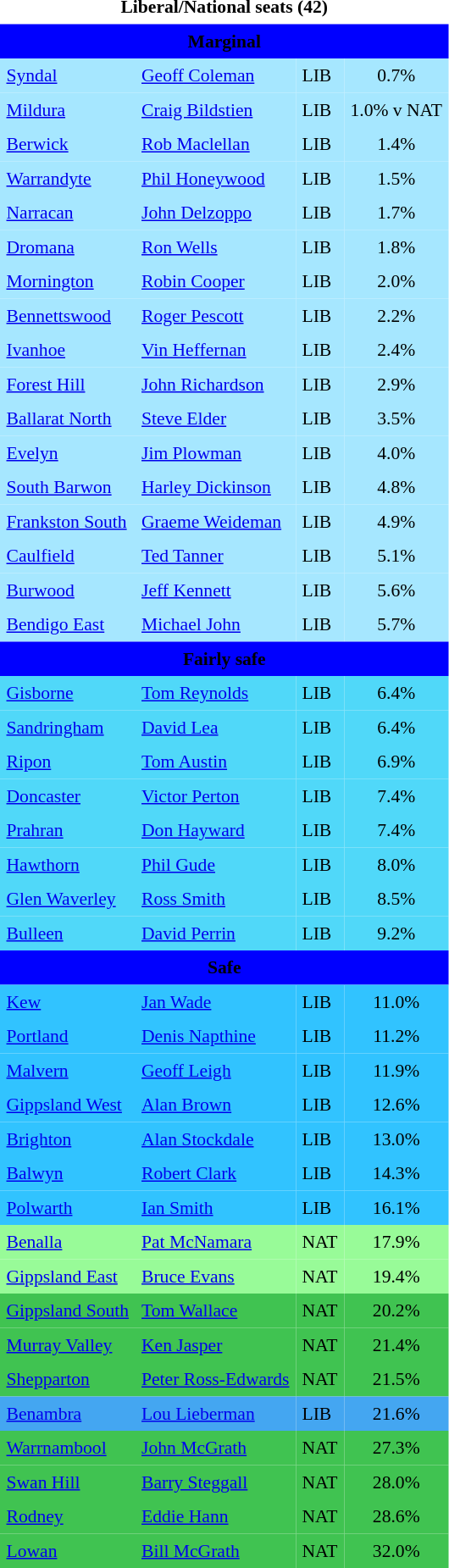<table class="toccolours" align="left" cellpadding="5" cellspacing="0" style="margin-right: .5em; margin-top: .4em;font-size: 90%;">
<tr>
<td COLSPAN=4 align="center"><strong>Liberal/National seats (42)</strong></td>
</tr>
<tr>
<td colspan="4"  style="text-align:center; background:blue;"><span><strong>Marginal</strong></span></td>
</tr>
<tr>
<td align="left" bgcolor="A6E7FF"><a href='#'>Syndal</a></td>
<td align="left" bgcolor="A6E7FF"><a href='#'>Geoff Coleman</a></td>
<td align="left" bgcolor="A6E7FF">LIB</td>
<td align="center" bgcolor="A6E7FF">0.7%</td>
</tr>
<tr>
<td align="left" bgcolor="A6E7FF"><a href='#'>Mildura</a></td>
<td align="left" bgcolor="A6E7FF"><a href='#'>Craig Bildstien</a></td>
<td align="left" bgcolor="A6E7FF">LIB</td>
<td align="center" bgcolor="A6E7FF">1.0% v NAT</td>
</tr>
<tr>
<td align="left" bgcolor="A6E7FF"><a href='#'>Berwick</a></td>
<td align="left" bgcolor="A6E7FF"><a href='#'>Rob Maclellan</a></td>
<td align="left" bgcolor="A6E7FF">LIB</td>
<td align="center" bgcolor="A6E7FF">1.4%</td>
</tr>
<tr>
<td align="left" bgcolor="A6E7FF"><a href='#'>Warrandyte</a></td>
<td align="left" bgcolor="A6E7FF"><a href='#'>Phil Honeywood</a></td>
<td align="left" bgcolor="A6E7FF">LIB</td>
<td align="center" bgcolor="A6E7FF">1.5%</td>
</tr>
<tr>
<td align="left" bgcolor="A6E7FF"><a href='#'>Narracan</a></td>
<td align="left" bgcolor="A6E7FF"><a href='#'>John Delzoppo</a></td>
<td align="left" bgcolor="A6E7FF">LIB</td>
<td align="center" bgcolor="A6E7FF">1.7%</td>
</tr>
<tr>
<td align="left" bgcolor="A6E7FF"><a href='#'>Dromana</a></td>
<td align="left" bgcolor="A6E7FF"><a href='#'>Ron Wells</a></td>
<td align="left" bgcolor="A6E7FF">LIB</td>
<td align="center" bgcolor="A6E7FF">1.8%</td>
</tr>
<tr>
<td align="left" bgcolor="A6E7FF"><a href='#'>Mornington</a></td>
<td align="left" bgcolor="A6E7FF"><a href='#'>Robin Cooper</a></td>
<td align="left" bgcolor="A6E7FF">LIB</td>
<td align="center" bgcolor="A6E7FF">2.0%</td>
</tr>
<tr>
<td align="left" bgcolor="A6E7FF"><a href='#'>Bennettswood</a></td>
<td align="left" bgcolor="A6E7FF"><a href='#'>Roger Pescott</a></td>
<td align="left" bgcolor="A6E7FF">LIB</td>
<td align="center" bgcolor="A6E7FF">2.2%</td>
</tr>
<tr>
<td align="left" bgcolor="A6E7FF"><a href='#'>Ivanhoe</a></td>
<td align="left" bgcolor="A6E7FF"><a href='#'>Vin Heffernan</a></td>
<td align="left" bgcolor="A6E7FF">LIB</td>
<td align="center" bgcolor="A6E7FF">2.4%</td>
</tr>
<tr>
<td align="left" bgcolor="A6E7FF"><a href='#'>Forest Hill</a></td>
<td align="left" bgcolor="A6E7FF"><a href='#'>John Richardson</a></td>
<td align="left" bgcolor="A6E7FF">LIB</td>
<td align="center" bgcolor="A6E7FF">2.9%</td>
</tr>
<tr>
<td align="left" bgcolor="A6E7FF"><a href='#'>Ballarat North</a></td>
<td align="left" bgcolor="A6E7FF"><a href='#'>Steve Elder</a></td>
<td align="left" bgcolor="A6E7FF">LIB</td>
<td align="center" bgcolor="A6E7FF">3.5%</td>
</tr>
<tr>
<td align="left" bgcolor="A6E7FF"><a href='#'>Evelyn</a></td>
<td align="left" bgcolor="A6E7FF"><a href='#'>Jim Plowman</a></td>
<td align="left" bgcolor="A6E7FF">LIB</td>
<td align="center" bgcolor="A6E7FF">4.0%</td>
</tr>
<tr>
<td align="left" bgcolor="A6E7FF"><a href='#'>South Barwon</a></td>
<td align="left" bgcolor="A6E7FF"><a href='#'>Harley Dickinson</a></td>
<td align="left" bgcolor="A6E7FF">LIB</td>
<td align="center" bgcolor="A6E7FF">4.8%</td>
</tr>
<tr>
<td align="left" bgcolor="A6E7FF"><a href='#'>Frankston South</a></td>
<td align="left" bgcolor="A6E7FF"><a href='#'>Graeme Weideman</a></td>
<td align="left" bgcolor="A6E7FF">LIB</td>
<td align="center" bgcolor="A6E7FF">4.9%</td>
</tr>
<tr>
<td align="left" bgcolor="A6E7FF"><a href='#'>Caulfield</a></td>
<td align="left" bgcolor="A6E7FF"><a href='#'>Ted Tanner</a></td>
<td align="left" bgcolor="A6E7FF">LIB</td>
<td align="center" bgcolor="A6E7FF">5.1%</td>
</tr>
<tr>
<td align="left" bgcolor="A6E7FF"><a href='#'>Burwood</a></td>
<td align="left" bgcolor="A6E7FF"><a href='#'>Jeff Kennett</a></td>
<td align="left" bgcolor="A6E7FF">LIB</td>
<td align="center" bgcolor="A6E7FF">5.6%</td>
</tr>
<tr>
<td align="left" bgcolor="A6E7FF"><a href='#'>Bendigo East</a></td>
<td align="left" bgcolor="A6E7FF"><a href='#'>Michael John</a></td>
<td align="left" bgcolor="A6E7FF">LIB</td>
<td align="center" bgcolor="A6E7FF">5.7%</td>
</tr>
<tr>
<td colspan="4"  style="text-align:center; background:blue;"><span><strong>Fairly safe</strong></span></td>
</tr>
<tr>
<td align="left" bgcolor="50D8F9"><a href='#'>Gisborne</a></td>
<td align="left" bgcolor="50D8F9"><a href='#'>Tom Reynolds</a></td>
<td align="left" bgcolor="50D8F9">LIB</td>
<td align="center" bgcolor="50D8F9">6.4%</td>
</tr>
<tr>
<td align="left" bgcolor="50D8F9"><a href='#'>Sandringham</a></td>
<td align="left" bgcolor="50D8F9"><a href='#'>David Lea</a></td>
<td align="left" bgcolor="50D8F9">LIB</td>
<td align="center" bgcolor="50D8F9">6.4%</td>
</tr>
<tr>
<td align="left" bgcolor="50D8F9"><a href='#'>Ripon</a></td>
<td align="left" bgcolor="50D8F9"><a href='#'>Tom Austin</a></td>
<td align="left" bgcolor="50D8F9">LIB</td>
<td align="center" bgcolor="50D8F9">6.9%</td>
</tr>
<tr>
<td align="left" bgcolor="50D8F9"><a href='#'>Doncaster</a></td>
<td align="left" bgcolor="50D8F9"><a href='#'>Victor Perton</a></td>
<td align="left" bgcolor="50D8F9">LIB</td>
<td align="center" bgcolor="50D8F9">7.4%</td>
</tr>
<tr>
<td align="left" bgcolor="50D8F9"><a href='#'>Prahran</a></td>
<td align="left" bgcolor="50D8F9"><a href='#'>Don Hayward</a></td>
<td align="left" bgcolor="50D8F9">LIB</td>
<td align="center" bgcolor="50D8F9">7.4%</td>
</tr>
<tr>
<td align="left" bgcolor="50D8F9"><a href='#'>Hawthorn</a></td>
<td align="left" bgcolor="50D8F9"><a href='#'>Phil Gude</a></td>
<td align="left" bgcolor="50D8F9">LIB</td>
<td align="center" bgcolor="50D8F9">8.0%</td>
</tr>
<tr>
<td align="left" bgcolor="50D8F9"><a href='#'>Glen Waverley</a></td>
<td align="left" bgcolor="50D8F9"><a href='#'>Ross Smith</a></td>
<td align="left" bgcolor="50D8F9">LIB</td>
<td align="center" bgcolor="50D8F9">8.5%</td>
</tr>
<tr>
<td align="left" bgcolor="50D8F9"><a href='#'>Bulleen</a></td>
<td align="left" bgcolor="50D8F9"><a href='#'>David Perrin</a></td>
<td align="left" bgcolor="50D8F9">LIB</td>
<td align="center" bgcolor="50D8F9">9.2%</td>
</tr>
<tr>
<td colspan="4"  style="text-align:center; background:blue;"><span><strong>Safe</strong></span></td>
</tr>
<tr>
<td align="left" bgcolor="31C3FF"><a href='#'>Kew</a></td>
<td align="left" bgcolor="31C3FF"><a href='#'>Jan Wade</a></td>
<td align="left" bgcolor="31C3FF">LIB</td>
<td align="center" bgcolor="31C3FF">11.0%</td>
</tr>
<tr>
<td align="left" bgcolor="31C3FF"><a href='#'>Portland</a></td>
<td align="left" bgcolor="31C3FF"><a href='#'>Denis Napthine</a></td>
<td align="left" bgcolor="31C3FF">LIB</td>
<td align="center" bgcolor="31C3FF">11.2%</td>
</tr>
<tr>
<td align="left" bgcolor="31C3FF"><a href='#'>Malvern</a></td>
<td align="left" bgcolor="31C3FF"><a href='#'>Geoff Leigh</a></td>
<td align="left" bgcolor="31C3FF">LIB</td>
<td align="center" bgcolor="31C3FF">11.9%</td>
</tr>
<tr>
<td align="left" bgcolor="31C3FF"><a href='#'>Gippsland West</a></td>
<td align="left" bgcolor="31C3FF"><a href='#'>Alan Brown</a></td>
<td align="left" bgcolor="31C3FF">LIB</td>
<td align="center" bgcolor="31C3FF">12.6%</td>
</tr>
<tr>
<td align="left" bgcolor="31C3FF"><a href='#'>Brighton</a></td>
<td align="left" bgcolor="31C3FF"><a href='#'>Alan Stockdale</a></td>
<td align="left" bgcolor="31C3FF">LIB</td>
<td align="center" bgcolor="31C3FF">13.0%</td>
</tr>
<tr>
<td align="left" bgcolor="31C3FF"><a href='#'>Balwyn</a></td>
<td align="left" bgcolor="31C3FF"><a href='#'>Robert Clark</a></td>
<td align="left" bgcolor="31C3FF">LIB</td>
<td align="center" bgcolor="31C3FF">14.3%</td>
</tr>
<tr>
<td align="left" bgcolor="31C3FF"><a href='#'>Polwarth</a></td>
<td align="left" bgcolor="31C3FF"><a href='#'>Ian Smith</a></td>
<td align="left" bgcolor="31C3FF">LIB</td>
<td align="center" bgcolor="31C3FF">16.1%</td>
</tr>
<tr>
<td align="left" bgcolor="98FB98"><a href='#'>Benalla</a></td>
<td align="left" bgcolor="98FB98"><a href='#'>Pat McNamara</a></td>
<td align="left" bgcolor="98FB98">NAT</td>
<td align="center" bgcolor="98FB98">17.9%</td>
</tr>
<tr>
<td align="left" bgcolor="98FB98"><a href='#'>Gippsland East</a></td>
<td align="left" bgcolor="98FB98"><a href='#'>Bruce Evans</a></td>
<td align="left" bgcolor="98FB98">NAT</td>
<td align="center" bgcolor="98FB98">19.4%</td>
</tr>
<tr>
<td align="left" bgcolor="40C351"><a href='#'>Gippsland South</a></td>
<td align="left" bgcolor="40C351"><a href='#'>Tom Wallace</a></td>
<td align="left" bgcolor="40C351">NAT</td>
<td align="center" bgcolor="40C351">20.2%</td>
</tr>
<tr>
<td align="left" bgcolor="40C351"><a href='#'>Murray Valley</a></td>
<td align="left" bgcolor="40C351"><a href='#'>Ken Jasper</a></td>
<td align="left" bgcolor="40C351">NAT</td>
<td align="center" bgcolor="40C351">21.4%</td>
</tr>
<tr>
<td align="left" bgcolor="40C351"><a href='#'>Shepparton</a></td>
<td align="left" bgcolor="40C351"><a href='#'>Peter Ross-Edwards</a></td>
<td align="left" bgcolor="40C351">NAT</td>
<td align="center" bgcolor="40C351">21.5%</td>
</tr>
<tr>
<td align="left" bgcolor="44A6F1"><a href='#'>Benambra</a></td>
<td align="left" bgcolor="44A6F1"><a href='#'>Lou Lieberman</a></td>
<td align="left" bgcolor="44A6F1">LIB</td>
<td align="center" bgcolor="44A6F1">21.6%</td>
</tr>
<tr>
<td align="left" bgcolor="40C351"><a href='#'>Warrnambool</a></td>
<td align="left" bgcolor="40C351"><a href='#'>John McGrath</a></td>
<td align="left" bgcolor="40C351">NAT</td>
<td align="center" bgcolor="40C351">27.3%</td>
</tr>
<tr>
<td align="left" bgcolor="40C351"><a href='#'>Swan Hill</a></td>
<td align="left" bgcolor="40C351"><a href='#'>Barry Steggall</a></td>
<td align="left" bgcolor="40C351">NAT</td>
<td align="center" bgcolor="40C351">28.0%</td>
</tr>
<tr>
<td align="left" bgcolor="40C351"><a href='#'>Rodney</a></td>
<td align="left" bgcolor="40C351"><a href='#'>Eddie Hann</a></td>
<td align="left" bgcolor="40C351">NAT</td>
<td align="center" bgcolor="40C351">28.6%</td>
</tr>
<tr>
<td align="left" bgcolor="40C351"><a href='#'>Lowan</a></td>
<td align="left" bgcolor="40C351"><a href='#'>Bill McGrath</a></td>
<td align="left" bgcolor="40C351">NAT</td>
<td align="center" bgcolor="40C351">32.0%</td>
</tr>
<tr>
</tr>
</table>
